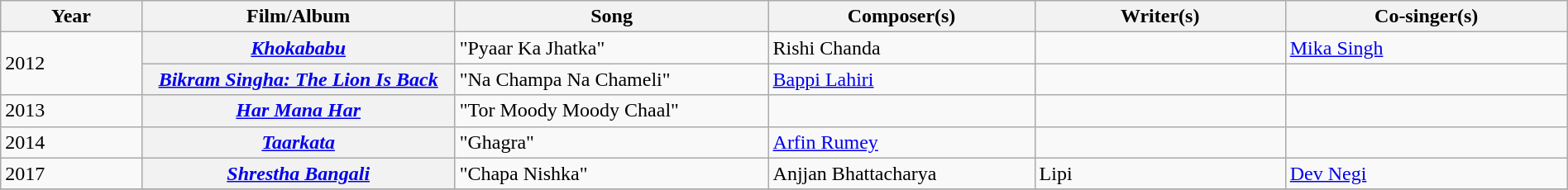<table class="wikitable plainrowheaders" width="100%" textcolor:#000;">
<tr>
<th scope="col" width=9%><strong>Year</strong></th>
<th scope="col" width=20%><strong>Film/Album</strong></th>
<th scope="col" width=20%><strong>Song</strong></th>
<th scope="col" width=17%><strong>Composer(s)</strong></th>
<th scope="col" width=16%><strong>Writer(s)</strong></th>
<th scope="col" width=18%><strong>Co-singer(s)</strong></th>
</tr>
<tr>
<td rowspan="2">2012</td>
<th scope="row"><em><a href='#'>Khokababu</a></em></th>
<td>"Pyaar Ka Jhatka"</td>
<td>Rishi Chanda</td>
<td></td>
<td><a href='#'>Mika Singh</a></td>
</tr>
<tr>
<th scope="row"><em><a href='#'>Bikram Singha: The Lion Is Back</a></em></th>
<td>"Na Champa Na Chameli"</td>
<td><a href='#'>Bappi Lahiri</a></td>
<td></td>
<td></td>
</tr>
<tr>
<td>2013</td>
<th scope="row"><em><a href='#'>Har Mana Har</a></em></th>
<td>"Tor Moody Moody Chaal"</td>
<td></td>
<td></td>
<td></td>
</tr>
<tr>
<td>2014</td>
<th scope="row"><em><a href='#'>Taarkata</a></em></th>
<td>"Ghagra"</td>
<td><a href='#'>Arfin Rumey</a></td>
<td></td>
<td></td>
</tr>
<tr>
<td>2017</td>
<th scope="row"><em><a href='#'>Shrestha Bangali</a></em></th>
<td>"Chapa Nishka"</td>
<td>Anjjan Bhattacharya</td>
<td>Lipi</td>
<td><a href='#'>Dev Negi</a></td>
</tr>
<tr>
</tr>
</table>
